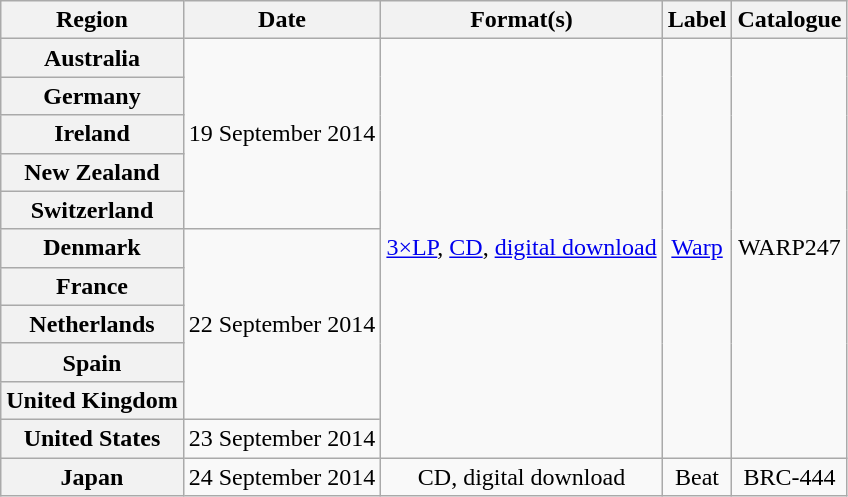<table class="wikitable plainrowheaders" style="text-align:center">
<tr>
<th scope="col">Region</th>
<th scope="col">Date</th>
<th scope="col">Format(s)</th>
<th scope="col">Label</th>
<th scope="col">Catalogue</th>
</tr>
<tr>
<th scope="row">Australia</th>
<td rowspan="5">19 September 2014</td>
<td rowspan="11"><a href='#'>3×LP</a>, <a href='#'>CD</a>, <a href='#'>digital download</a></td>
<td rowspan="11"><a href='#'>Warp</a></td>
<td rowspan="11">WARP247</td>
</tr>
<tr>
<th scope="row">Germany</th>
</tr>
<tr>
<th scope="row">Ireland</th>
</tr>
<tr>
<th scope="row">New Zealand</th>
</tr>
<tr>
<th scope="row">Switzerland</th>
</tr>
<tr>
<th scope="row">Denmark</th>
<td rowspan="5">22 September 2014</td>
</tr>
<tr>
<th scope="row">France</th>
</tr>
<tr>
<th scope="row">Netherlands</th>
</tr>
<tr>
<th scope="row">Spain</th>
</tr>
<tr>
<th scope="row">United Kingdom</th>
</tr>
<tr>
<th scope="row">United States</th>
<td>23 September 2014</td>
</tr>
<tr>
<th scope="row">Japan</th>
<td>24 September 2014</td>
<td>CD, digital download</td>
<td>Beat</td>
<td>BRC-444</td>
</tr>
</table>
